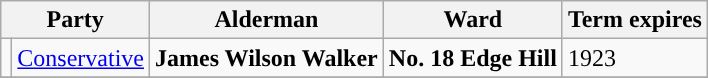<table class="wikitable">
<tr>
<th colspan="2">Party</th>
<th>Alderman</th>
<th>Ward</th>
<th>Term expires</th>
</tr>
<tr>
<td style="background-color:"></td>
<td><a href='#'>Conservative</a></td>
<td><strong>James Wilson Walker</strong></td>
<td><strong>No. 18 Edge Hill</strong></td>
<td>1923</td>
</tr>
<tr>
</tr>
</table>
